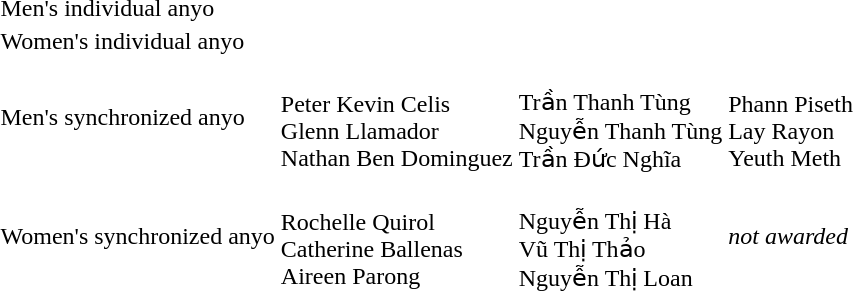<table>
<tr>
<td>Men's individual anyo</td>
<td></td>
<td></td>
<td></td>
</tr>
<tr>
<td>Women's individual anyo</td>
<td></td>
<td></td>
<td nowrap></td>
</tr>
<tr>
<td>Men's synchronized anyo</td>
<td nowrap> <br> Peter Kevin Celis <br> Glenn Llamador <br> Nathan Ben Dominguez</td>
<td nowrap> <br> Trần Thanh Tùng <br> Nguyễn Thanh Tùng <br> Trần Đức Nghĩa</td>
<td> <br> Phann Piseth <br> Lay Rayon <br> Yeuth Meth</td>
</tr>
<tr>
<td>Women's synchronized anyo</td>
<td> <br> Rochelle Quirol <br> Catherine Ballenas <br> Aireen Parong</td>
<td> <br> Nguyễn Thị Hà <br> Vũ Thị Thảo <br> Nguyễn Thị Loan</td>
<td><em>not awarded</em></td>
</tr>
</table>
